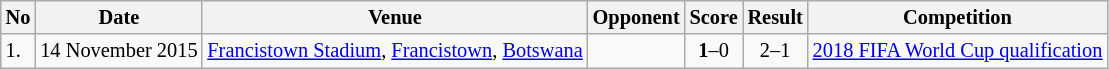<table class="wikitable" style="font-size:85%;">
<tr>
<th>No</th>
<th>Date</th>
<th>Venue</th>
<th>Opponent</th>
<th>Score</th>
<th>Result</th>
<th>Competition</th>
</tr>
<tr>
<td>1.</td>
<td>14 November 2015</td>
<td><a href='#'>Francistown Stadium</a>, <a href='#'>Francistown</a>, <a href='#'>Botswana</a></td>
<td></td>
<td align=center><strong>1</strong>–0</td>
<td align=center>2–1</td>
<td><a href='#'>2018 FIFA World Cup qualification</a></td>
</tr>
</table>
